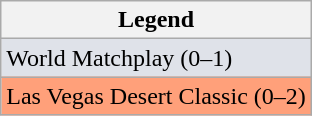<table class="wikitable">
<tr>
<th>Legend</th>
</tr>
<tr style="background:#dfe2e9;">
<td>World Matchplay (0–1)</td>
</tr>
<tr style="background:#ffa07a;"|>
<td>Las Vegas Desert Classic (0–2)</td>
</tr>
</table>
